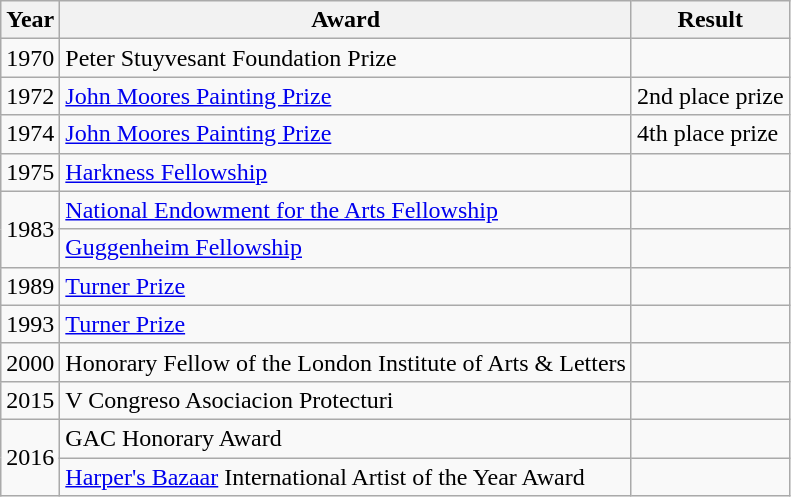<table class="wikitable">
<tr>
<th>Year</th>
<th>Award</th>
<th>Result</th>
</tr>
<tr>
<td>1970</td>
<td>Peter Stuyvesant Foundation Prize</td>
<td></td>
</tr>
<tr>
<td>1972</td>
<td><a href='#'>John Moores Painting Prize</a></td>
<td>2nd place prize</td>
</tr>
<tr>
<td>1974</td>
<td><a href='#'>John Moores Painting Prize</a></td>
<td>4th place prize</td>
</tr>
<tr>
<td>1975</td>
<td><a href='#'>Harkness Fellowship</a></td>
<td></td>
</tr>
<tr>
<td rowspan="2">1983</td>
<td><a href='#'>National Endowment for the Arts Fellowship</a></td>
<td></td>
</tr>
<tr>
<td><a href='#'>Guggenheim Fellowship</a></td>
<td></td>
</tr>
<tr>
<td>1989</td>
<td><a href='#'>Turner Prize</a></td>
<td></td>
</tr>
<tr>
<td>1993</td>
<td><a href='#'>Turner Prize</a></td>
<td></td>
</tr>
<tr>
<td>2000</td>
<td>Honorary Fellow of the London Institute of Arts & Letters</td>
<td></td>
</tr>
<tr>
<td>2015</td>
<td>V Congreso Asociacion Protecturi</td>
<td></td>
</tr>
<tr>
<td rowspan="2">2016</td>
<td>GAC Honorary Award</td>
<td></td>
</tr>
<tr>
<td><a href='#'>Harper's Bazaar</a> International Artist of the Year Award</td>
<td></td>
</tr>
</table>
